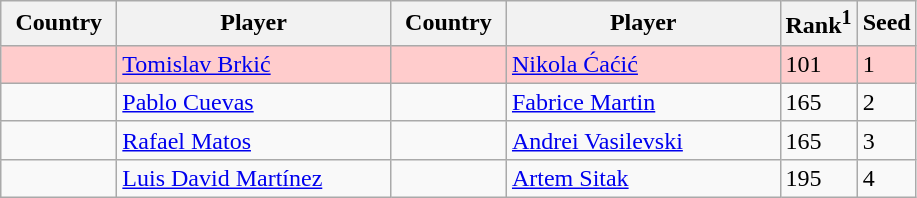<table class="sortable wikitable">
<tr>
<th width="70">Country</th>
<th width="175">Player</th>
<th width="70">Country</th>
<th width="175">Player</th>
<th>Rank<sup>1</sup></th>
<th>Seed</th>
</tr>
<tr bgcolor=#fcc>
<td></td>
<td><a href='#'>Tomislav Brkić</a></td>
<td></td>
<td><a href='#'>Nikola Ćaćić</a></td>
<td>101</td>
<td>1</td>
</tr>
<tr>
<td></td>
<td><a href='#'>Pablo Cuevas</a></td>
<td></td>
<td><a href='#'>Fabrice Martin</a></td>
<td>165</td>
<td>2</td>
</tr>
<tr>
<td></td>
<td><a href='#'>Rafael Matos</a></td>
<td></td>
<td><a href='#'>Andrei Vasilevski</a></td>
<td>165</td>
<td>3</td>
</tr>
<tr>
<td></td>
<td><a href='#'>Luis David Martínez</a></td>
<td></td>
<td><a href='#'>Artem Sitak</a></td>
<td>195</td>
<td>4</td>
</tr>
</table>
